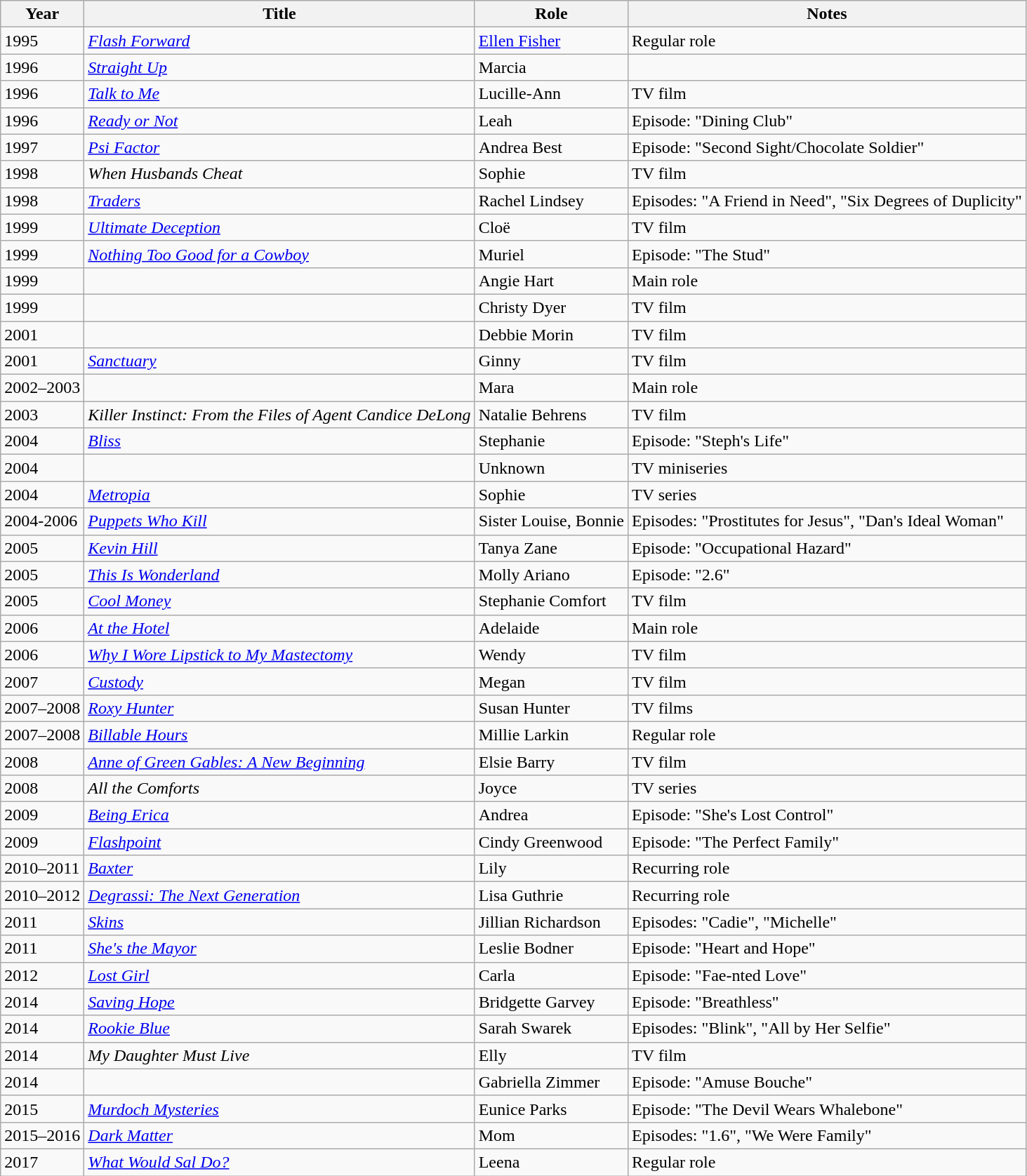<table class="wikitable sortable">
<tr>
<th>Year</th>
<th>Title</th>
<th>Role</th>
<th class="unsortable">Notes</th>
</tr>
<tr>
<td>1995</td>
<td><em><a href='#'>Flash Forward</a></em></td>
<td><a href='#'>Ellen Fisher</a></td>
<td>Regular role</td>
</tr>
<tr>
<td>1996</td>
<td><em><a href='#'>Straight Up</a></em></td>
<td>Marcia</td>
<td></td>
</tr>
<tr>
<td>1996</td>
<td><em><a href='#'>Talk to Me</a></em></td>
<td>Lucille-Ann</td>
<td>TV film</td>
</tr>
<tr>
<td>1996</td>
<td><em><a href='#'>Ready or Not</a></em></td>
<td>Leah</td>
<td>Episode: "Dining Club"</td>
</tr>
<tr>
<td>1997</td>
<td><em><a href='#'>Psi Factor</a></em></td>
<td>Andrea Best</td>
<td>Episode: "Second Sight/Chocolate Soldier"</td>
</tr>
<tr>
<td>1998</td>
<td><em>When Husbands Cheat</em></td>
<td>Sophie</td>
<td>TV film</td>
</tr>
<tr>
<td>1998</td>
<td><em><a href='#'>Traders</a></em></td>
<td>Rachel Lindsey</td>
<td>Episodes: "A Friend in Need", "Six Degrees of Duplicity"</td>
</tr>
<tr>
<td>1999</td>
<td><em><a href='#'>Ultimate Deception</a></em></td>
<td>Cloë</td>
<td>TV film</td>
</tr>
<tr>
<td>1999</td>
<td><em><a href='#'>Nothing Too Good for a Cowboy</a></em></td>
<td>Muriel</td>
<td>Episode: "The Stud"</td>
</tr>
<tr>
<td>1999</td>
<td><em></em></td>
<td>Angie Hart</td>
<td>Main role</td>
</tr>
<tr>
<td>1999</td>
<td><em></em></td>
<td>Christy Dyer</td>
<td>TV film</td>
</tr>
<tr>
<td>2001</td>
<td><em></em></td>
<td>Debbie Morin</td>
<td>TV film</td>
</tr>
<tr>
<td>2001</td>
<td><em><a href='#'>Sanctuary</a></em></td>
<td>Ginny</td>
<td>TV film</td>
</tr>
<tr>
<td>2002–2003</td>
<td><em></em></td>
<td>Mara</td>
<td>Main role</td>
</tr>
<tr>
<td>2003</td>
<td><em>Killer Instinct: From the Files of Agent Candice DeLong</em></td>
<td>Natalie Behrens</td>
<td>TV film</td>
</tr>
<tr>
<td>2004</td>
<td><em><a href='#'>Bliss</a></em></td>
<td>Stephanie</td>
<td>Episode: "Steph's Life"</td>
</tr>
<tr>
<td>2004</td>
<td><em></em></td>
<td>Unknown</td>
<td>TV miniseries</td>
</tr>
<tr>
<td>2004</td>
<td><em><a href='#'>Metropia</a></em></td>
<td>Sophie</td>
<td>TV series</td>
</tr>
<tr>
<td>2004-2006</td>
<td><em><a href='#'>Puppets Who Kill</a></em></td>
<td>Sister Louise, Bonnie</td>
<td>Episodes: "Prostitutes for Jesus", "Dan's Ideal Woman"</td>
</tr>
<tr>
<td>2005</td>
<td><em><a href='#'>Kevin Hill</a></em></td>
<td>Tanya Zane</td>
<td>Episode: "Occupational Hazard"</td>
</tr>
<tr>
<td>2005</td>
<td><em><a href='#'>This Is Wonderland</a></em></td>
<td>Molly Ariano</td>
<td>Episode: "2.6"</td>
</tr>
<tr>
<td>2005</td>
<td><em><a href='#'>Cool Money</a></em></td>
<td>Stephanie Comfort</td>
<td>TV film</td>
</tr>
<tr>
<td>2006</td>
<td><em><a href='#'>At the Hotel</a></em></td>
<td>Adelaide</td>
<td>Main role</td>
</tr>
<tr>
<td>2006</td>
<td><em><a href='#'>Why I Wore Lipstick to My Mastectomy</a></em></td>
<td>Wendy</td>
<td>TV film</td>
</tr>
<tr>
<td>2007</td>
<td><em><a href='#'>Custody</a></em></td>
<td>Megan</td>
<td>TV film</td>
</tr>
<tr>
<td>2007–2008</td>
<td><em><a href='#'>Roxy Hunter</a></em></td>
<td>Susan Hunter</td>
<td>TV films</td>
</tr>
<tr>
<td>2007–2008</td>
<td><em><a href='#'>Billable Hours</a></em></td>
<td>Millie Larkin</td>
<td>Regular role</td>
</tr>
<tr>
<td>2008</td>
<td><em><a href='#'>Anne of Green Gables: A New Beginning</a></em></td>
<td>Elsie Barry</td>
<td>TV film</td>
</tr>
<tr>
<td>2008</td>
<td><em>All the Comforts</em></td>
<td>Joyce</td>
<td>TV series</td>
</tr>
<tr>
<td>2009</td>
<td><em><a href='#'>Being Erica</a></em></td>
<td>Andrea</td>
<td>Episode: "She's Lost Control"</td>
</tr>
<tr>
<td>2009</td>
<td><em><a href='#'>Flashpoint</a></em></td>
<td>Cindy Greenwood</td>
<td>Episode: "The Perfect Family"</td>
</tr>
<tr>
<td>2010–2011</td>
<td><em><a href='#'>Baxter</a></em></td>
<td>Lily</td>
<td>Recurring role</td>
</tr>
<tr>
<td>2010–2012</td>
<td><em><a href='#'>Degrassi: The Next Generation</a></em></td>
<td>Lisa Guthrie</td>
<td>Recurring role</td>
</tr>
<tr>
<td>2011</td>
<td><em><a href='#'>Skins</a></em></td>
<td>Jillian Richardson</td>
<td>Episodes: "Cadie", "Michelle"</td>
</tr>
<tr>
<td>2011</td>
<td><em><a href='#'>She's the Mayor</a></em></td>
<td>Leslie Bodner</td>
<td>Episode: "Heart and Hope"</td>
</tr>
<tr>
<td>2012</td>
<td><em><a href='#'>Lost Girl</a></em></td>
<td>Carla</td>
<td>Episode: "Fae-nted Love"</td>
</tr>
<tr>
<td>2014</td>
<td><em><a href='#'>Saving Hope</a></em></td>
<td>Bridgette Garvey</td>
<td>Episode: "Breathless"</td>
</tr>
<tr>
<td>2014</td>
<td><em><a href='#'>Rookie Blue</a></em></td>
<td>Sarah Swarek</td>
<td>Episodes: "Blink", "All by Her Selfie"</td>
</tr>
<tr>
<td>2014</td>
<td><em>My Daughter Must Live</em></td>
<td>Elly</td>
<td>TV film</td>
</tr>
<tr>
<td>2014</td>
<td><em></em></td>
<td>Gabriella Zimmer</td>
<td>Episode: "Amuse Bouche"</td>
</tr>
<tr>
<td>2015</td>
<td><em><a href='#'>Murdoch Mysteries</a></em></td>
<td>Eunice Parks</td>
<td>Episode: "The Devil Wears Whalebone"</td>
</tr>
<tr>
<td>2015–2016</td>
<td><em><a href='#'>Dark Matter</a></em></td>
<td>Mom</td>
<td>Episodes: "1.6", "We Were Family"</td>
</tr>
<tr>
<td>2017</td>
<td><em><a href='#'>What Would Sal Do?</a></em></td>
<td>Leena</td>
<td>Regular role</td>
</tr>
</table>
